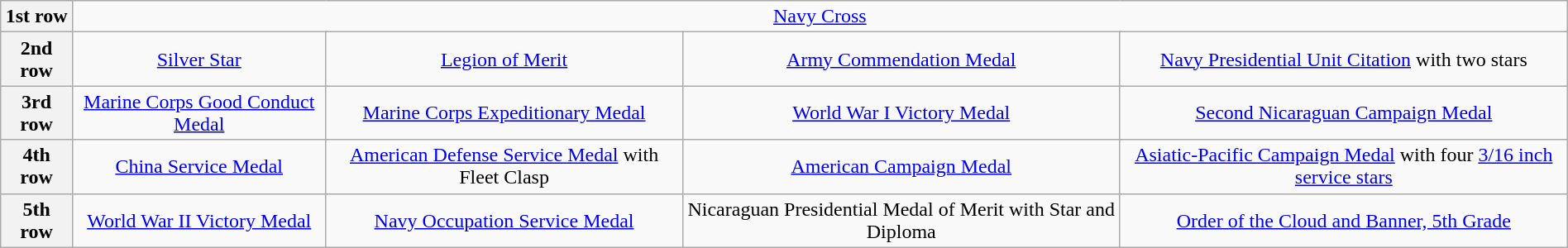<table class="wikitable" style="margin:1em auto; text-align:center;">
<tr>
<th>1st row</th>
<td colspan="13"><a href='#'>Navy Cross</a></td>
</tr>
<tr>
<th>2nd row</th>
<td colspan="4"><a href='#'>Silver Star</a></td>
<td colspan="4"><a href='#'>Legion of Merit</a></td>
<td colspan="4"><a href='#'>Army Commendation Medal</a></td>
<td colspan="4"><a href='#'>Navy Presidential Unit Citation</a> with two stars</td>
</tr>
<tr>
<th>3rd row</th>
<td colspan="4"><a href='#'>Marine Corps Good Conduct Medal</a></td>
<td colspan="4"><a href='#'>Marine Corps Expeditionary Medal</a></td>
<td colspan="4"><a href='#'>World War I Victory Medal</a></td>
<td colspan="4"><a href='#'>Second Nicaraguan Campaign Medal</a></td>
</tr>
<tr>
<th>4th row</th>
<td colspan="4"><a href='#'>China Service Medal</a></td>
<td colspan="4"><a href='#'>American Defense Service Medal</a> with Fleet Clasp</td>
<td colspan="4"><a href='#'>American Campaign Medal</a></td>
<td colspan="4"><a href='#'>Asiatic-Pacific Campaign Medal</a> with four <a href='#'>3/16 inch service stars</a></td>
</tr>
<tr>
<th>5th row</th>
<td colspan="4"><a href='#'>World War II Victory Medal</a></td>
<td colspan="4"><a href='#'>Navy Occupation Service Medal</a></td>
<td colspan="4">Nicaraguan Presidential Medal of Merit with Star and Diploma</td>
<td colspan="4"><a href='#'>Order of the Cloud and Banner, 5th Grade</a></td>
</tr>
</table>
